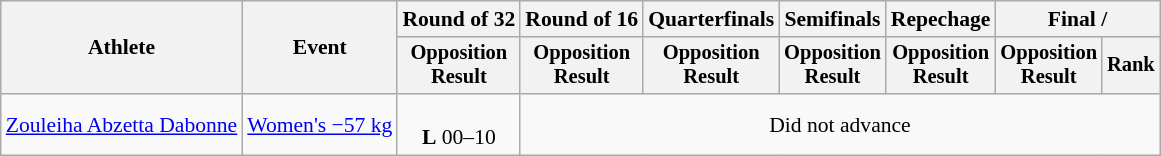<table class="wikitable" style="font-size:90%">
<tr>
<th rowspan="2">Athlete</th>
<th rowspan="2">Event</th>
<th>Round of 32</th>
<th>Round of 16</th>
<th>Quarterfinals</th>
<th>Semifinals</th>
<th>Repechage</th>
<th colspan=2>Final / </th>
</tr>
<tr style="font-size:95%">
<th>Opposition<br>Result</th>
<th>Opposition<br>Result</th>
<th>Opposition<br>Result</th>
<th>Opposition<br>Result</th>
<th>Opposition<br>Result</th>
<th>Opposition<br>Result</th>
<th>Rank</th>
</tr>
<tr align=center>
<td align=left><a href='#'>Zouleiha Abzetta Dabonne</a></td>
<td align=left><a href='#'>Women's −57 kg</a></td>
<td><br><strong>L</strong> 00–10</td>
<td colspan=6>Did not advance</td>
</tr>
</table>
